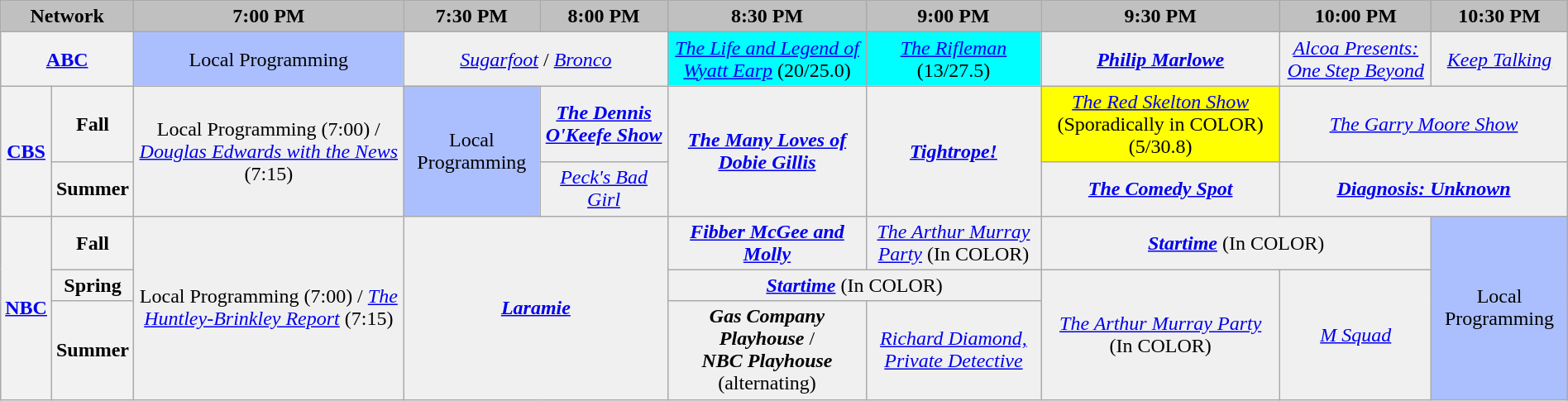<table class="wikitable" style="width:100%;margin-right:0;text-align:center">
<tr>
<th colspan="2" style="background-color:#C0C0C0;text-align:center">Network</th>
<th style="background-color:#C0C0C0;text-align:center">7:00 PM</th>
<th style="background-color:#C0C0C0;text-align:center">7:30 PM</th>
<th style="background-color:#C0C0C0;text-align:center">8:00 PM</th>
<th style="background-color:#C0C0C0;text-align:center">8:30 PM</th>
<th style="background-color:#C0C0C0;text-align:center">9:00 PM</th>
<th style="background-color:#C0C0C0;text-align:center">9:30 PM</th>
<th style="background-color:#C0C0C0;text-align:center">10:00 PM</th>
<th style="background-color:#C0C0C0;text-align:center">10:30 PM</th>
</tr>
<tr>
<th colspan="2"><a href='#'>ABC</a></th>
<td bgcolor="#ABBFFF">Local Programming</td>
<td bgcolor="#F0F0F0" colspan="2"><em><a href='#'>Sugarfoot</a></em> / <em><a href='#'>Bronco</a></em></td>
<td bgcolor="#00FFFF"><em><a href='#'>The Life and Legend of Wyatt Earp</a></em> (20/25.0)</td>
<td bgcolor="#00FFFF"><em><a href='#'>The Rifleman</a></em> (13/27.5)</td>
<td bgcolor="#F0F0F0"><strong><em><a href='#'>Philip Marlowe</a></em></strong></td>
<td bgcolor="#F0F0F0"><em><a href='#'>Alcoa Presents: One Step Beyond</a></em></td>
<td bgcolor="#F0F0F0"><em><a href='#'>Keep Talking</a></em></td>
</tr>
<tr>
<th rowspan="2"><a href='#'>CBS</a></th>
<th>Fall</th>
<td bgcolor="#F0F0F0" rowspan="2">Local Programming (7:00) / <em><a href='#'>Douglas Edwards with the News</a></em> (7:15)</td>
<td bgcolor="#ABBFFF" rowspan="2">Local Programming</td>
<td bgcolor="#F0F0F0"><strong><em><a href='#'>The Dennis O'Keefe Show</a></em></strong></td>
<td bgcolor="#F0F0F0" rowspan="2"><strong><em><a href='#'>The Many Loves of Dobie Gillis</a></em></strong></td>
<td bgcolor="#F0F0F0" rowspan="2"><strong><em><a href='#'>Tightrope!</a></em></strong></td>
<td bgcolor="#FFFF00"><em><a href='#'>The Red Skelton Show</a></em> (Sporadically in <span>C</span><span>O</span><span>L</span><span>O</span><span>R</span>) (5/30.8)</td>
<td bgcolor="#F0F0F0" colspan="2"><em><a href='#'>The Garry Moore Show</a></em></td>
</tr>
<tr>
<th>Summer</th>
<td bgcolor="#F0F0F0"><em><a href='#'>Peck's Bad Girl</a></em></td>
<td bgcolor="#F0F0F0"><strong><em><a href='#'>The Comedy Spot</a></em></strong></td>
<td bgcolor="#F0F0F0" colspan="2"><strong><em><a href='#'>Diagnosis: Unknown</a></em></strong></td>
</tr>
<tr>
<th rowspan="3"><a href='#'>NBC</a></th>
<th>Fall</th>
<td bgcolor="#F0F0F0" rowspan="3">Local Programming (7:00) / <em><a href='#'>The Huntley-Brinkley Report</a></em> (7:15)</td>
<td bgcolor="#F0F0F0" colspan="2" rowspan="3"><strong><em><a href='#'>Laramie</a></em></strong></td>
<td bgcolor="#F0F0F0"><strong><em><a href='#'>Fibber McGee and Molly</a></em></strong></td>
<td bgcolor="#F0F0F0"><em><a href='#'>The Arthur Murray Party</a></em> (In <span>C</span><span>O</span><span>L</span><span>O</span><span>R</span>)</td>
<td bgcolor="#F0F0F0" colspan="2"><strong><em><a href='#'>Startime</a></em></strong> (In <span>C</span><span>O</span><span>L</span><span>O</span><span>R</span>)</td>
<td bgcolor="#ABBFFF" rowspan="3">Local Programming</td>
</tr>
<tr>
<th>Spring</th>
<td bgcolor="#F0F0F0" colspan="2"><strong><em><a href='#'>Startime</a></em></strong> (In <span>C</span><span>O</span><span>L</span><span>O</span><span>R</span>)</td>
<td bgcolor="#F0F0F0" rowspan="2"><em><a href='#'>The Arthur Murray Party</a></em> (In <span>C</span><span>O</span><span>L</span><span>O</span><span>R</span>)</td>
<td bgcolor="#F0F0F0" rowspan="2"><em><a href='#'>M Squad</a></em></td>
</tr>
<tr>
<th>Summer</th>
<td bgcolor="#F0F0F0"><strong><em>Gas Company Playhouse</em></strong> / <br><strong><em>NBC Playhouse</em></strong> (alternating)</td>
<td bgcolor="#F0F0F0"><em><a href='#'>Richard Diamond, Private Detective</a></em></td>
</tr>
</table>
